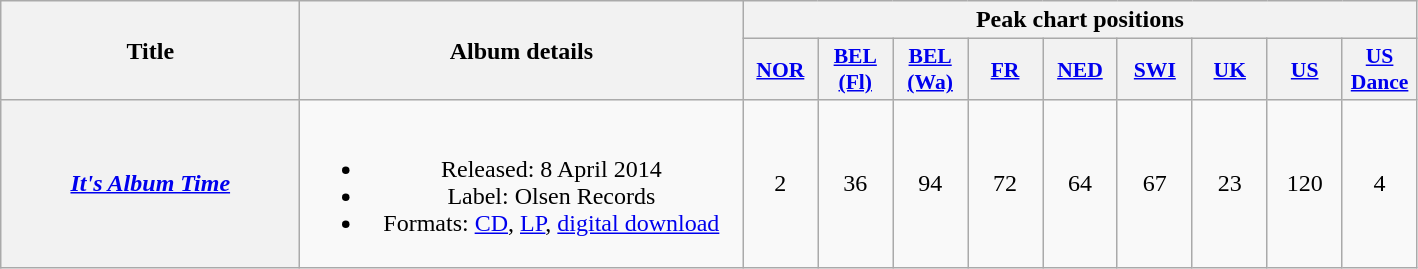<table class="wikitable plainrowheaders" style="text-align:center;">
<tr>
<th scope="col" rowspan="2" style="width:12em;">Title</th>
<th scope="col" rowspan="2" style="width:18em;">Album details</th>
<th scope="col" colspan="9">Peak chart positions</th>
</tr>
<tr>
<th scope="col" style="width:3em;font-size:90%;"><a href='#'>NOR</a><br></th>
<th scope="col" style="width:3em;font-size:90%;"><a href='#'>BEL<br>(Fl)</a><br></th>
<th scope="col" style="width:3em;font-size:90%;"><a href='#'>BEL<br>(Wa)</a><br></th>
<th scope="col" style="width:3em;font-size:90%;"><a href='#'>FR</a><br></th>
<th scope="col" style="width:3em;font-size:90%;"><a href='#'>NED</a><br></th>
<th scope="col" style="width:3em;font-size:90%;"><a href='#'>SWI</a><br></th>
<th scope="col" style="width:3em;font-size:90%;"><a href='#'>UK</a><br></th>
<th scope="col" style="width:3em;font-size:90%;"><a href='#'>US</a><br></th>
<th scope="col" style="width:3em;font-size:90%;"><a href='#'>US Dance</a><br></th>
</tr>
<tr>
<th scope="row"><em><a href='#'>It's Album Time</a></em></th>
<td><br><ul><li>Released: 8 April 2014</li><li>Label: Olsen Records</li><li>Formats: <a href='#'>CD</a>, <a href='#'>LP</a>, <a href='#'>digital download</a></li></ul></td>
<td style="text-align:center;">2</td>
<td style="text-align:center;">36</td>
<td style="text-align:center;">94</td>
<td style="text-align:center;">72</td>
<td style="text-align:center;">64</td>
<td style="text-align:center;">67</td>
<td style="text-align:center;">23</td>
<td style="text-align:center;">120</td>
<td style="text-align:center;">4</td>
</tr>
</table>
